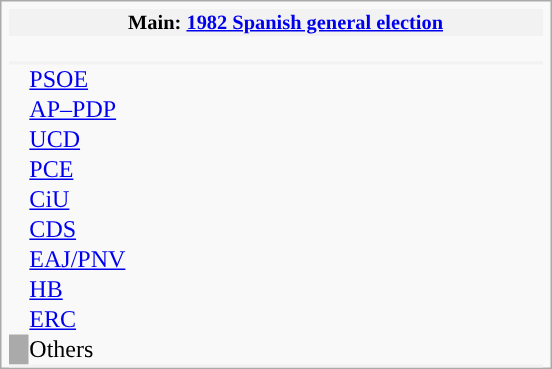<table class="infobox vcard" style="width:23.0em; padding:0.3em; padding-bottom:0em;" cellspacing=0>
<tr>
<td style="background:#F2F2F2; vertical-align:middle; padding:0.4em;" width="30px"></td>
<th colspan="4" style="text-align:center; background:#F2F2F2; font-size:0.85em; width:100%; vertical-align:middle;">Main: <a href='#'>1982 Spanish general election</a></th>
</tr>
<tr>
<td colspan="5" style="text-align:center; font-size:0.85em; padding:0.5em 0em;">  </td>
</tr>
<tr>
<td colspan="5"></td>
</tr>
<tr>
<td colspan="5"></td>
</tr>
<tr>
<th colspan="2" width="85px" style="background:#F2F2F2;"></th>
<th width="70px" style="background:#F2F2F2;"></th>
<th width="45px" style="background:#F2F2F2;"></th>
<th width="30px" style="background:#F2F2F2;"></th>
</tr>
<tr>
<td style="background:"></td>
<td><a href='#'>PSOE</a></td>
<td></td>
<td></td>
<td></td>
</tr>
<tr>
<td style="background:"></td>
<td><a href='#'>AP–PDP</a></td>
<td></td>
<td></td>
<td></td>
</tr>
<tr>
<td style="background:"></td>
<td><a href='#'>UCD</a></td>
<td></td>
<td></td>
<td></td>
</tr>
<tr>
<td style="background:"></td>
<td><a href='#'>PCE</a></td>
<td></td>
<td></td>
<td></td>
</tr>
<tr>
<td style="background:"></td>
<td><a href='#'>CiU</a></td>
<td></td>
<td></td>
<td></td>
</tr>
<tr>
<td style="background:"></td>
<td><a href='#'>CDS</a></td>
<td></td>
<td></td>
<td></td>
</tr>
<tr>
<td style="background:"></td>
<td><a href='#'>EAJ/PNV</a></td>
<td></td>
<td></td>
<td></td>
</tr>
<tr>
<td style="background:"></td>
<td><a href='#'>HB</a></td>
<td></td>
<td></td>
<td></td>
</tr>
<tr>
<td style="background:"></td>
<td><a href='#'>ERC</a></td>
<td></td>
<td></td>
<td></td>
</tr>
<tr>
<td style="background:#AAAAAA;"></td>
<td>Others</td>
<td></td>
<td></td>
<td></td>
</tr>
<tr>
<th colspan="2" style="background:#F2F2F2;"></th>
<th style="background:#F2F2F2;"></th>
<th style="background:#F2F2F2;"></th>
<th style="background:#F2F2F2;"></th>
</tr>
</table>
